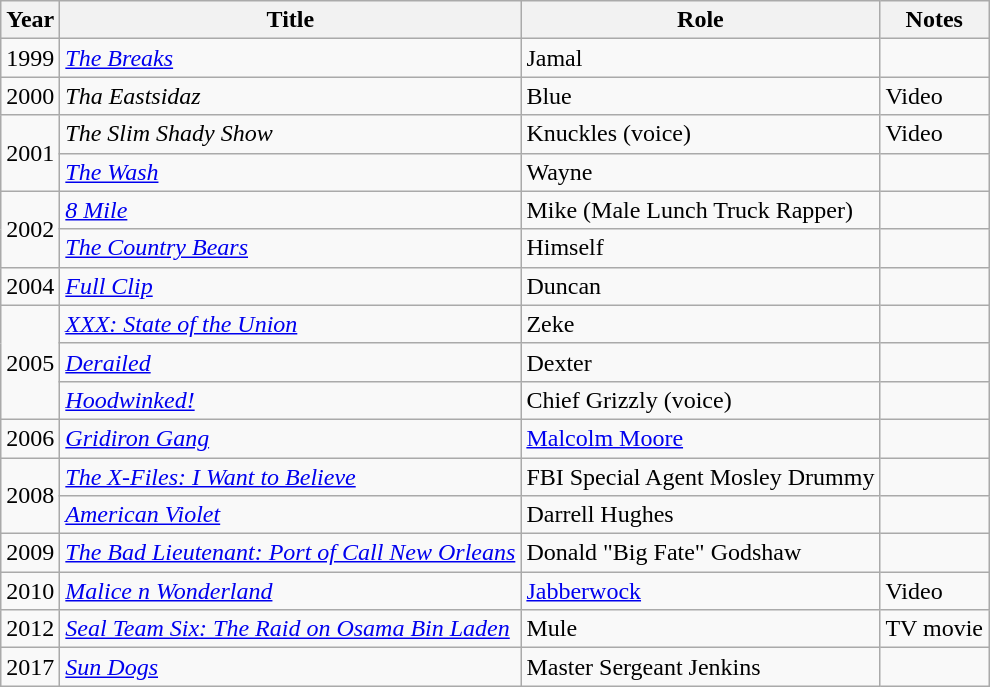<table class="wikitable plainrowheaders sortable" style="margin-right: 0;">
<tr>
<th>Year</th>
<th>Title</th>
<th>Role</th>
<th>Notes</th>
</tr>
<tr>
<td>1999</td>
<td><em><a href='#'>The Breaks</a></em></td>
<td>Jamal</td>
<td></td>
</tr>
<tr>
<td>2000</td>
<td><em>Tha Eastsidaz</em></td>
<td>Blue</td>
<td>Video</td>
</tr>
<tr>
<td rowspan="2">2001</td>
<td><em>The Slim Shady Show</em></td>
<td>Knuckles (voice)</td>
<td>Video</td>
</tr>
<tr>
<td><em><a href='#'>The Wash</a></em></td>
<td>Wayne</td>
<td></td>
</tr>
<tr>
<td rowspan="2">2002</td>
<td><em><a href='#'>8 Mile</a></em></td>
<td>Mike (Male Lunch Truck Rapper)</td>
<td></td>
</tr>
<tr>
<td><em><a href='#'>The Country Bears</a></em></td>
<td>Himself</td>
<td></td>
</tr>
<tr>
<td>2004</td>
<td><em><a href='#'>Full Clip</a></em></td>
<td>Duncan</td>
<td></td>
</tr>
<tr>
<td rowspan="3">2005</td>
<td><em><a href='#'>XXX: State of the Union</a></em></td>
<td>Zeke</td>
<td></td>
</tr>
<tr>
<td><em><a href='#'>Derailed</a></em></td>
<td>Dexter</td>
<td></td>
</tr>
<tr>
<td><em><a href='#'>Hoodwinked!</a></em></td>
<td>Chief Grizzly (voice)</td>
<td></td>
</tr>
<tr>
<td>2006</td>
<td><em><a href='#'>Gridiron Gang</a></em></td>
<td><a href='#'>Malcolm Moore</a></td>
<td></td>
</tr>
<tr>
<td rowspan="2">2008</td>
<td><em><a href='#'>The X-Files: I Want to Believe</a></em></td>
<td>FBI Special Agent Mosley Drummy</td>
<td></td>
</tr>
<tr>
<td><em><a href='#'>American Violet</a></em></td>
<td>Darrell Hughes</td>
<td></td>
</tr>
<tr>
<td>2009</td>
<td><em><a href='#'>The Bad Lieutenant: Port of Call New Orleans</a></em></td>
<td>Donald "Big Fate" Godshaw</td>
<td></td>
</tr>
<tr>
<td>2010</td>
<td><em><a href='#'>Malice n Wonderland</a></em></td>
<td><a href='#'>Jabberwock</a></td>
<td>Video</td>
</tr>
<tr>
<td>2012</td>
<td><em><a href='#'>Seal Team Six: The Raid on Osama Bin Laden</a></em></td>
<td>Mule</td>
<td>TV movie</td>
</tr>
<tr>
<td>2017</td>
<td><em><a href='#'>Sun Dogs</a></em></td>
<td>Master Sergeant Jenkins</td>
<td></td>
</tr>
</table>
